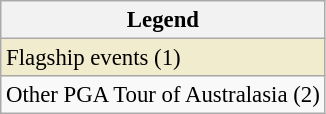<table class="wikitable" style="font-size:95%;">
<tr>
<th>Legend</th>
</tr>
<tr style="background:#f2ecce;">
<td>Flagship events (1)</td>
</tr>
<tr>
<td>Other PGA Tour of Australasia (2)</td>
</tr>
</table>
